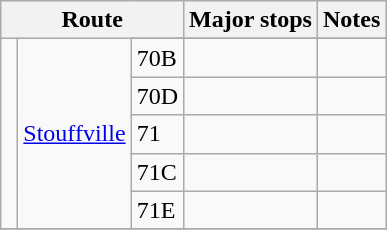<table class="wikitable">
<tr>
<th colspan=3>Route</th>
<th>Major stops</th>
<th>Notes</th>
</tr>
<tr>
<td rowspan="6" bgcolor=> </td>
<td rowspan="6"><a href='#'>Stouffville</a></td>
</tr>
<tr>
<td>70B</td>
<td></td>
<td></td>
</tr>
<tr>
<td>70D</td>
<td></td>
<td></td>
</tr>
<tr>
<td>71</td>
<td></td>
<td></td>
</tr>
<tr>
<td>71C</td>
<td></td>
<td></td>
</tr>
<tr>
<td>71E</td>
<td></td>
<td></td>
</tr>
<tr>
</tr>
</table>
